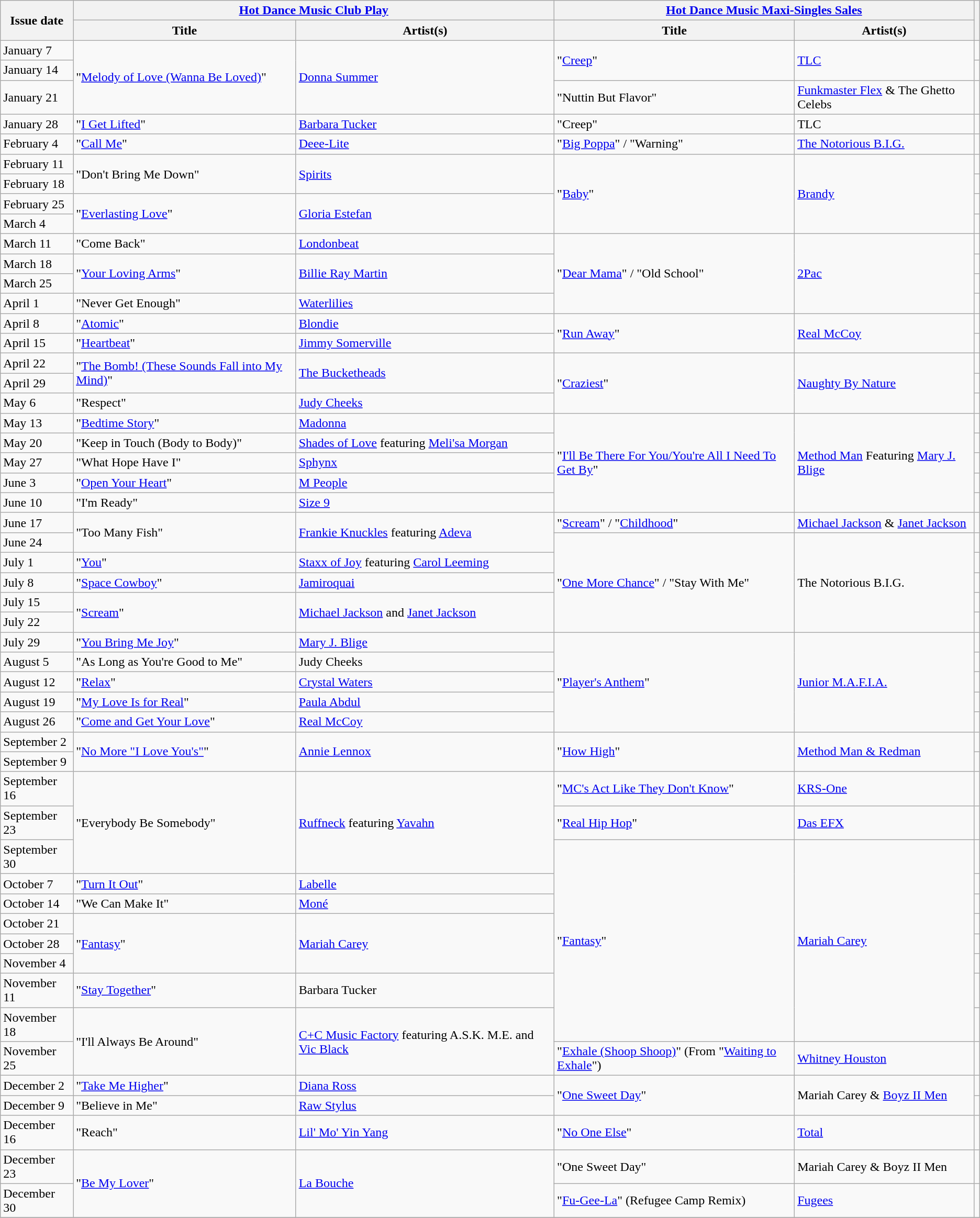<table class="wikitable sortable plainrowheaders">
<tr>
<th scope=col rowspan=2>Issue date</th>
<th scope=colgroup colspan=2><a href='#'>Hot Dance Music Club Play</a></th>
<th scope=colgroup colspan=2><a href='#'>Hot Dance Music Maxi-Singles Sales</a></th>
<th scope=col class=unsortable rowspan=2></th>
</tr>
<tr>
<th scope=col>Title</th>
<th scope=col>Artist(s)</th>
<th scope=col>Title</th>
<th scope=col>Artist(s)</th>
</tr>
<tr>
<td>January 7</td>
<td rowspan="3">"<a href='#'>Melody of Love (Wanna Be Loved)</a>"</td>
<td rowspan="3"><a href='#'>Donna Summer</a></td>
<td rowspan="2">"<a href='#'>Creep</a>"</td>
<td rowspan="2"><a href='#'>TLC</a></td>
<td></td>
</tr>
<tr>
<td>January 14</td>
<td></td>
</tr>
<tr>
<td>January 21</td>
<td>"Nuttin But Flavor"</td>
<td><a href='#'>Funkmaster Flex</a> & The Ghetto Celebs</td>
<td></td>
</tr>
<tr>
<td>January 28</td>
<td>"<a href='#'>I Get Lifted</a>"</td>
<td><a href='#'>Barbara Tucker</a></td>
<td>"Creep"</td>
<td>TLC</td>
<td></td>
</tr>
<tr>
<td>February 4</td>
<td>"<a href='#'>Call Me</a>"</td>
<td><a href='#'>Deee-Lite</a></td>
<td>"<a href='#'>Big Poppa</a>" / "Warning"</td>
<td><a href='#'>The Notorious B.I.G.</a></td>
<td></td>
</tr>
<tr>
<td>February 11</td>
<td rowspan="2">"Don't Bring Me Down"</td>
<td rowspan="2"><a href='#'>Spirits</a></td>
<td rowspan="4">"<a href='#'>Baby</a>"</td>
<td rowspan="4"><a href='#'>Brandy</a></td>
<td></td>
</tr>
<tr>
<td>February 18</td>
<td></td>
</tr>
<tr>
<td>February 25</td>
<td rowspan="2">"<a href='#'>Everlasting Love</a>"</td>
<td rowspan="2"><a href='#'>Gloria Estefan</a></td>
<td></td>
</tr>
<tr>
<td>March 4</td>
<td></td>
</tr>
<tr>
<td>March 11</td>
<td>"Come Back"</td>
<td><a href='#'>Londonbeat</a></td>
<td rowspan="4">"<a href='#'>Dear Mama</a>" / "Old School"</td>
<td rowspan="4"><a href='#'>2Pac</a></td>
<td></td>
</tr>
<tr>
<td>March 18</td>
<td rowspan="2">"<a href='#'>Your Loving Arms</a>"</td>
<td rowspan="2"><a href='#'>Billie Ray Martin</a></td>
<td></td>
</tr>
<tr>
<td>March 25</td>
<td></td>
</tr>
<tr>
<td>April 1</td>
<td>"Never Get Enough"</td>
<td><a href='#'>Waterlilies</a></td>
<td></td>
</tr>
<tr>
<td>April 8</td>
<td>"<a href='#'>Atomic</a>"</td>
<td><a href='#'>Blondie</a></td>
<td rowspan="2">"<a href='#'>Run Away</a>"</td>
<td rowspan="2"><a href='#'>Real McCoy</a></td>
<td></td>
</tr>
<tr>
<td>April 15</td>
<td>"<a href='#'>Heartbeat</a>"</td>
<td><a href='#'>Jimmy Somerville</a></td>
<td></td>
</tr>
<tr>
<td>April 22</td>
<td rowspan="2">"<a href='#'>The Bomb! (These Sounds Fall into My Mind)</a>"</td>
<td rowspan="2"><a href='#'>The Bucketheads</a></td>
<td rowspan="3">"<a href='#'>Craziest</a>"</td>
<td rowspan="3"><a href='#'>Naughty By Nature</a></td>
<td></td>
</tr>
<tr>
<td>April 29</td>
<td></td>
</tr>
<tr>
<td>May 6</td>
<td>"Respect"</td>
<td><a href='#'>Judy Cheeks</a></td>
<td></td>
</tr>
<tr>
<td>May 13</td>
<td>"<a href='#'>Bedtime Story</a>"</td>
<td><a href='#'>Madonna</a></td>
<td rowspan="5">"<a href='#'>I'll Be There For You/You're All I Need To Get By</a>"</td>
<td rowspan="5"><a href='#'>Method Man</a> Featuring <a href='#'>Mary J. Blige</a></td>
<td></td>
</tr>
<tr>
<td>May 20</td>
<td>"Keep in Touch (Body to Body)"</td>
<td><a href='#'>Shades of Love</a> featuring <a href='#'>Meli'sa Morgan</a></td>
<td></td>
</tr>
<tr>
<td>May 27</td>
<td>"What Hope Have I"</td>
<td><a href='#'>Sphynx</a></td>
<td></td>
</tr>
<tr>
<td>June 3</td>
<td>"<a href='#'>Open Your Heart</a>"</td>
<td><a href='#'>M People</a></td>
<td></td>
</tr>
<tr>
<td>June 10</td>
<td>"I'm Ready"</td>
<td><a href='#'>Size 9</a></td>
<td></td>
</tr>
<tr>
<td>June 17</td>
<td rowspan="2">"Too Many Fish"</td>
<td rowspan="2"><a href='#'>Frankie Knuckles</a> featuring <a href='#'>Adeva</a></td>
<td>"<a href='#'>Scream</a>" / "<a href='#'>Childhood</a>"</td>
<td><a href='#'>Michael Jackson</a> & <a href='#'>Janet Jackson</a></td>
<td></td>
</tr>
<tr>
<td>June 24</td>
<td rowspan="5">"<a href='#'>One More Chance</a>" / "Stay With Me"</td>
<td rowspan="5">The Notorious B.I.G.</td>
<td></td>
</tr>
<tr>
<td>July 1</td>
<td>"<a href='#'>You</a>"</td>
<td><a href='#'>Staxx of Joy</a> featuring <a href='#'>Carol Leeming</a></td>
<td></td>
</tr>
<tr>
<td>July 8</td>
<td>"<a href='#'>Space Cowboy</a>"</td>
<td><a href='#'>Jamiroquai</a></td>
<td></td>
</tr>
<tr>
<td>July 15</td>
<td rowspan="2">"<a href='#'>Scream</a>"</td>
<td rowspan="2"><a href='#'>Michael Jackson</a> and <a href='#'>Janet Jackson</a></td>
<td></td>
</tr>
<tr>
<td>July 22</td>
<td></td>
</tr>
<tr>
<td>July 29</td>
<td>"<a href='#'>You Bring Me Joy</a>"</td>
<td><a href='#'>Mary J. Blige</a></td>
<td rowspan="5">"<a href='#'>Player's Anthem</a>"</td>
<td rowspan="5"><a href='#'>Junior M.A.F.I.A.</a></td>
<td></td>
</tr>
<tr>
<td>August 5</td>
<td>"As Long as You're Good to Me"</td>
<td>Judy Cheeks</td>
<td></td>
</tr>
<tr>
<td>August 12</td>
<td>"<a href='#'>Relax</a>"</td>
<td><a href='#'>Crystal Waters</a></td>
<td></td>
</tr>
<tr>
<td>August 19</td>
<td>"<a href='#'>My Love Is for Real</a>"</td>
<td><a href='#'>Paula Abdul</a></td>
<td></td>
</tr>
<tr>
<td>August 26</td>
<td>"<a href='#'>Come and Get Your Love</a>"</td>
<td><a href='#'>Real McCoy</a></td>
<td></td>
</tr>
<tr>
<td>September 2</td>
<td rowspan="2">"<a href='#'>No More "I Love You's"</a>"</td>
<td rowspan="2"><a href='#'>Annie Lennox</a></td>
<td rowspan="2">"<a href='#'>How High</a>"</td>
<td rowspan="2"><a href='#'>Method Man & Redman</a></td>
<td></td>
</tr>
<tr>
<td>September 9</td>
<td></td>
</tr>
<tr>
<td>September 16</td>
<td rowspan="3">"Everybody Be Somebody"</td>
<td rowspan="3"><a href='#'>Ruffneck</a> featuring <a href='#'>Yavahn</a></td>
<td>"<a href='#'>MC's Act Like They Don't Know</a>"</td>
<td><a href='#'>KRS-One</a></td>
<td></td>
</tr>
<tr>
<td>September 23</td>
<td>"<a href='#'>Real Hip Hop</a>"</td>
<td><a href='#'>Das EFX</a></td>
<td></td>
</tr>
<tr>
<td>September 30</td>
<td rowspan="8">"<a href='#'>Fantasy</a>"</td>
<td rowspan="8"><a href='#'>Mariah Carey</a></td>
<td></td>
</tr>
<tr>
<td>October 7</td>
<td>"<a href='#'>Turn It Out</a>"</td>
<td><a href='#'>Labelle</a></td>
<td></td>
</tr>
<tr>
<td>October 14</td>
<td>"We Can Make It"</td>
<td><a href='#'>Moné</a></td>
<td></td>
</tr>
<tr>
<td>October 21</td>
<td rowspan="3">"<a href='#'>Fantasy</a>"</td>
<td rowspan="3"><a href='#'>Mariah Carey</a></td>
<td></td>
</tr>
<tr>
<td>October 28</td>
<td></td>
</tr>
<tr>
<td>November 4</td>
<td></td>
</tr>
<tr>
<td>November 11</td>
<td>"<a href='#'>Stay Together</a>"</td>
<td>Barbara Tucker</td>
<td></td>
</tr>
<tr>
<td>November 18</td>
<td rowspan="2">"I'll Always Be Around"</td>
<td rowspan="2"><a href='#'>C+C Music Factory</a> featuring A.S.K. M.E. and <a href='#'>Vic Black</a></td>
<td></td>
</tr>
<tr>
<td>November 25</td>
<td>"<a href='#'>Exhale (Shoop Shoop)</a>" (From "<a href='#'>Waiting to Exhale</a>")</td>
<td><a href='#'>Whitney Houston</a></td>
<td></td>
</tr>
<tr>
<td>December 2</td>
<td>"<a href='#'>Take Me Higher</a>"</td>
<td><a href='#'>Diana Ross</a></td>
<td rowspan="2">"<a href='#'>One Sweet Day</a>"</td>
<td rowspan="2">Mariah Carey & <a href='#'>Boyz II Men</a></td>
<td></td>
</tr>
<tr>
<td>December 9</td>
<td>"Believe in Me"</td>
<td><a href='#'>Raw Stylus</a></td>
<td></td>
</tr>
<tr>
<td>December 16</td>
<td>"Reach"</td>
<td><a href='#'>Lil' Mo' Yin Yang</a></td>
<td>"<a href='#'>No One Else</a>"</td>
<td><a href='#'>Total</a></td>
<td></td>
</tr>
<tr>
<td>December 23</td>
<td rowspan="2">"<a href='#'>Be My Lover</a>"</td>
<td rowspan="2"><a href='#'>La Bouche</a></td>
<td>"One Sweet Day"</td>
<td>Mariah Carey & Boyz II Men</td>
<td></td>
</tr>
<tr>
<td>December 30</td>
<td>"<a href='#'>Fu-Gee-La</a>" (Refugee Camp Remix)</td>
<td><a href='#'>Fugees</a></td>
<td></td>
</tr>
<tr>
</tr>
</table>
